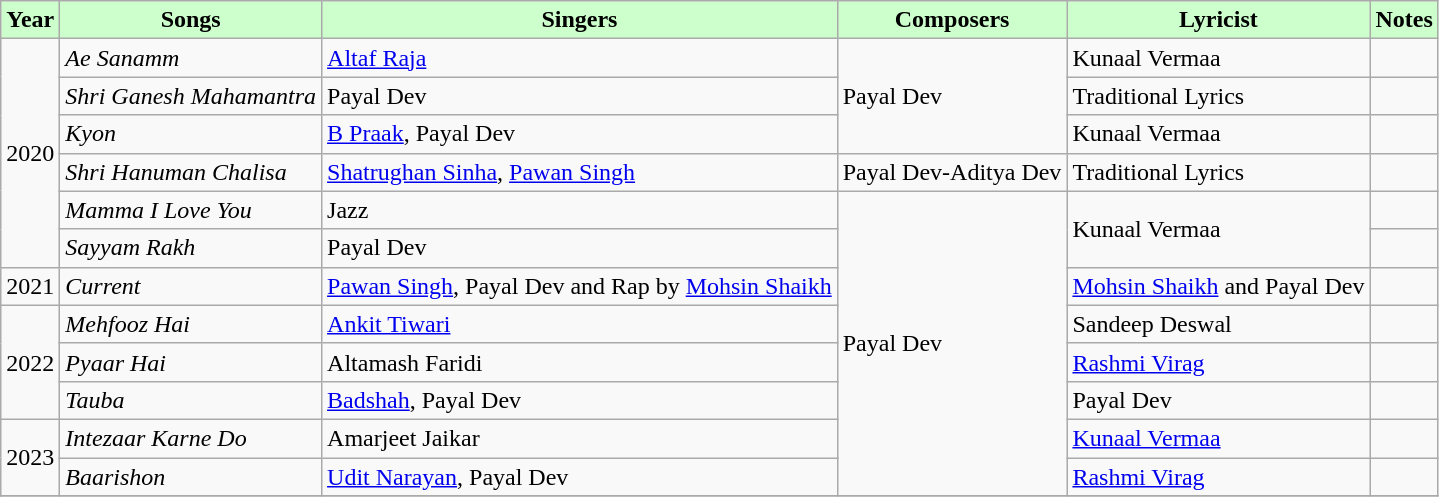<table class="wikitable sortable">
<tr>
<th style="background:#cfc; text-align:center;"><strong>Year</strong></th>
<th style="background:#cfc; text-align:center;"><strong>Songs</strong></th>
<th style="background:#cfc; text-align:center;"><strong>Singers</strong></th>
<th style="background:#cfc; text-align:center;"><strong>Composers</strong></th>
<th style="background:#cfc; text-align:center;"><strong>Lyricist</strong></th>
<th style="background:#cfc; text-align:center;"><strong>Notes</strong></th>
</tr>
<tr>
<td rowspan="6">2020</td>
<td><em>Ae Sanamm</em></td>
<td><a href='#'>Altaf Raja</a></td>
<td rowspan="3">Payal Dev</td>
<td>Kunaal Vermaa</td>
<td></td>
</tr>
<tr>
<td><em>Shri Ganesh Mahamantra</em></td>
<td>Payal Dev</td>
<td>Traditional Lyrics</td>
<td></td>
</tr>
<tr>
<td><em>Kyon</em></td>
<td><a href='#'>B Praak</a>, Payal Dev</td>
<td>Kunaal Vermaa</td>
<td></td>
</tr>
<tr>
<td><em>Shri Hanuman Chalisa</em></td>
<td><a href='#'>Shatrughan Sinha</a>, <a href='#'>Pawan Singh</a></td>
<td>Payal Dev-Aditya Dev</td>
<td>Traditional Lyrics</td>
<td></td>
</tr>
<tr>
<td><em>Mamma I Love You</em></td>
<td>Jazz</td>
<td rowspan="8">Payal Dev</td>
<td rowspan="2">Kunaal Vermaa</td>
<td></td>
</tr>
<tr>
<td><em>Sayyam Rakh</em></td>
<td>Payal Dev</td>
<td></td>
</tr>
<tr>
<td rowspan="wikietable">2021</td>
<td><em>Current</em></td>
<td><a href='#'>Pawan Singh</a>, Payal Dev and Rap by <a href='#'>Mohsin Shaikh</a></td>
<td><a href='#'>Mohsin Shaikh</a> and Payal Dev</td>
<td></td>
</tr>
<tr>
<td rowspan="3">2022</td>
<td><em>Mehfooz Hai</em></td>
<td><a href='#'>Ankit Tiwari</a></td>
<td>Sandeep Deswal</td>
<td></td>
</tr>
<tr>
<td><em>Pyaar Hai</em></td>
<td>Altamash Faridi</td>
<td><a href='#'>Rashmi Virag</a></td>
<td></td>
</tr>
<tr>
<td><em>Tauba</em></td>
<td><a href='#'>Badshah</a>, Payal Dev</td>
<td>Payal Dev</td>
<td></td>
</tr>
<tr>
<td rowspan = "2">2023</td>
<td><em>Intezaar Karne Do</em></td>
<td>Amarjeet Jaikar</td>
<td><a href='#'>Kunaal Vermaa</a></td>
<td></td>
</tr>
<tr>
<td><em>Baarishon</em></td>
<td><a href='#'>Udit Narayan</a>, Payal Dev</td>
<td><a href='#'>Rashmi Virag</a></td>
<td></td>
</tr>
<tr>
</tr>
</table>
